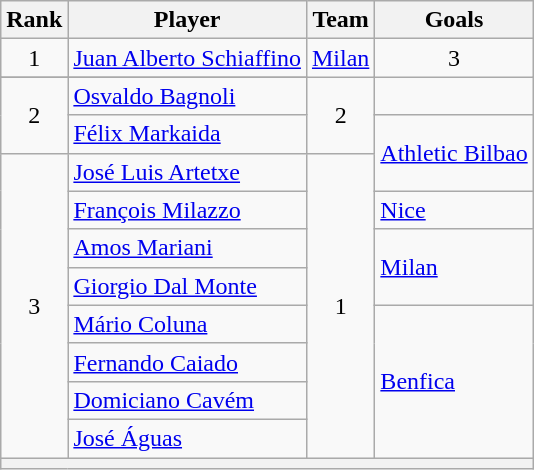<table class="wikitable" style="text-align:center">
<tr>
<th>Rank</th>
<th>Player</th>
<th>Team</th>
<th>Goals</th>
</tr>
<tr>
<td>1</td>
<td align="left"> <a href='#'>Juan Alberto Schiaffino</a></td>
<td align="left" rowspan="2"> <a href='#'>Milan</a></td>
<td>3</td>
</tr>
<tr>
</tr>
<tr>
<td rowspan="2">2</td>
<td align="left"> <a href='#'>Osvaldo Bagnoli</a></td>
<td rowspan="2">2</td>
</tr>
<tr>
<td align="left"> <a href='#'>Félix Markaida</a></td>
<td align="left" rowspan="2"> <a href='#'>Athletic Bilbao</a></td>
</tr>
<tr>
<td rowspan="8">3</td>
<td align="left"> <a href='#'>José Luis Artetxe</a></td>
<td rowspan="8">1</td>
</tr>
<tr>
<td align="left"> <a href='#'>François Milazzo</a></td>
<td align="left"> <a href='#'>Nice</a></td>
</tr>
<tr>
<td align="left"> <a href='#'>Amos Mariani</a></td>
<td align="left" rowspan="2"> <a href='#'>Milan</a></td>
</tr>
<tr>
<td align="left"> <a href='#'>Giorgio Dal Monte</a></td>
</tr>
<tr>
<td align="left"> <a href='#'>Mário Coluna</a></td>
<td align="left" rowspan="4"> <a href='#'>Benfica</a></td>
</tr>
<tr>
<td align="left"> <a href='#'>Fernando Caiado</a></td>
</tr>
<tr>
<td align="left"> <a href='#'>Domiciano Cavém</a></td>
</tr>
<tr>
<td align="left"> <a href='#'>José Águas</a></td>
</tr>
<tr>
<th colspan="4"> </th>
</tr>
</table>
